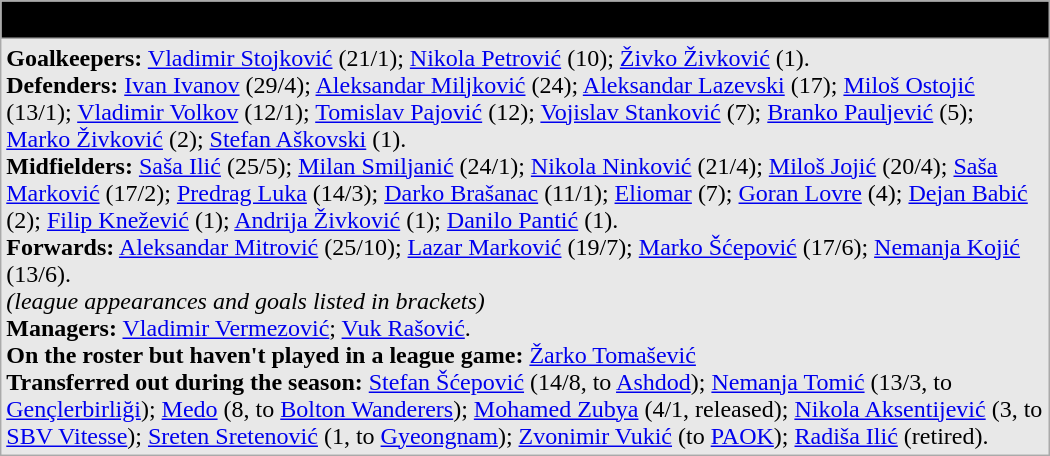<table class="wikitable" style="width:700px;">
<tr style="background:#000;">
<td style="text-align:center; width:625px;"><span> <strong>FK Partizan</strong> </span></td>
</tr>
<tr style="background:#e8e8e8; text-align:left;">
<td><strong>Goalkeepers:</strong> <a href='#'>Vladimir Stojković</a> (21/1); <a href='#'>Nikola Petrović</a> (10); <a href='#'>Živko Živković</a> (1).<br><strong>Defenders:</strong>  <a href='#'>Ivan Ivanov</a> (29/4); <a href='#'>Aleksandar Miljković</a> (24);  <a href='#'>Aleksandar Lazevski</a> (17); <a href='#'>Miloš Ostojić</a> (13/1);  <a href='#'>Vladimir Volkov</a> (12/1); <a href='#'>Tomislav Pajović</a> (12); <a href='#'>Vojislav Stanković</a> (7); <a href='#'>Branko Pauljević</a> (5); <a href='#'>Marko Živković</a> (2);  <a href='#'>Stefan Aškovski</a> (1).<br><strong>Midfielders:</strong> <a href='#'>Saša Ilić</a> (25/5); <a href='#'>Milan Smiljanić</a> (24/1); <a href='#'>Nikola Ninković</a> (21/4); <a href='#'>Miloš Jojić</a> (20/4); <a href='#'>Saša Marković</a> (17/2); <a href='#'>Predrag Luka</a> (14/3); <a href='#'>Darko Brašanac</a> (11/1);  <a href='#'>Eliomar</a> (7); <a href='#'>Goran Lovre</a> (4); <a href='#'>Dejan Babić</a> (2); <a href='#'>Filip Knežević</a> (1); <a href='#'>Andrija Živković</a> (1); <a href='#'>Danilo Pantić</a> (1).<br><strong>Forwards:</strong> <a href='#'>Aleksandar Mitrović</a> (25/10); <a href='#'>Lazar Marković</a> (19/7); <a href='#'>Marko Šćepović</a> (17/6); <a href='#'>Nemanja Kojić</a> (13/6).<br><em>(league appearances and goals listed in brackets)</em><br><strong>Managers:</strong> <a href='#'>Vladimir Vermezović</a>; <a href='#'>Vuk Rašović</a>.<br><strong>On the roster but haven't played in a league game:</strong>  <a href='#'>Žarko Tomašević</a><br><strong>Transferred out during the season:</strong> <a href='#'>Stefan Šćepović</a> (14/8, to <a href='#'>Ashdod</a>); <a href='#'>Nemanja Tomić</a> (13/3, to <a href='#'>Gençlerbirliği</a>);  <a href='#'>Medo</a> (8, to <a href='#'>Bolton Wanderers</a>);  <a href='#'>Mohamed Zubya</a> (4/1, released); <a href='#'>Nikola Aksentijević</a> (3, to <a href='#'>SBV Vitesse</a>); <a href='#'>Sreten Sretenović</a> (1, to <a href='#'>Gyeongnam</a>); <a href='#'>Zvonimir Vukić</a> (to <a href='#'>PAOK</a>); <a href='#'>Radiša Ilić</a> (retired).</td>
</tr>
</table>
